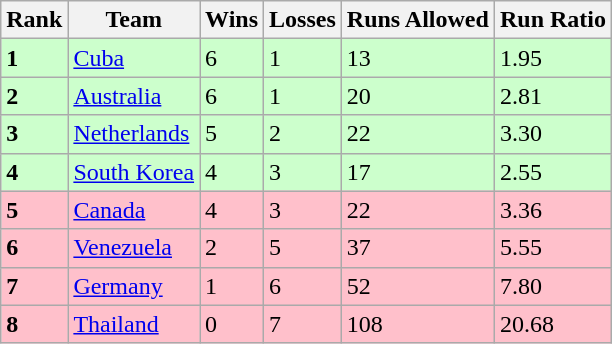<table class="wikitable">
<tr>
<th>Rank</th>
<th>Team</th>
<th>Wins</th>
<th>Losses</th>
<th>Runs Allowed</th>
<th>Run Ratio</th>
</tr>
<tr style="background:#cfc;">
<td><strong>1</strong></td>
<td> <a href='#'>Cuba</a></td>
<td>6</td>
<td>1</td>
<td>13</td>
<td>1.95</td>
</tr>
<tr style="background:#cfc;">
<td><strong>2</strong></td>
<td> <a href='#'>Australia</a></td>
<td>6</td>
<td>1</td>
<td>20</td>
<td>2.81</td>
</tr>
<tr style="background:#cfc;">
<td><strong>3</strong></td>
<td> <a href='#'>Netherlands</a></td>
<td>5</td>
<td>2</td>
<td>22</td>
<td>3.30</td>
</tr>
<tr style="background:#cfc;">
<td><strong>4</strong></td>
<td> <a href='#'>South Korea</a></td>
<td>4</td>
<td>3</td>
<td>17</td>
<td>2.55</td>
</tr>
<tr style="background:pink;">
<td><strong>5</strong></td>
<td> <a href='#'>Canada</a></td>
<td>4</td>
<td>3</td>
<td>22</td>
<td>3.36</td>
</tr>
<tr style="background:pink;">
<td><strong>6</strong></td>
<td> <a href='#'>Venezuela</a></td>
<td>2</td>
<td>5</td>
<td>37</td>
<td>5.55</td>
</tr>
<tr style="background:pink;">
<td><strong>7</strong></td>
<td> <a href='#'>Germany</a></td>
<td>1</td>
<td>6</td>
<td>52</td>
<td>7.80</td>
</tr>
<tr style="background:pink;">
<td><strong>8</strong></td>
<td> <a href='#'>Thailand</a></td>
<td>0</td>
<td>7</td>
<td>108</td>
<td>20.68</td>
</tr>
</table>
